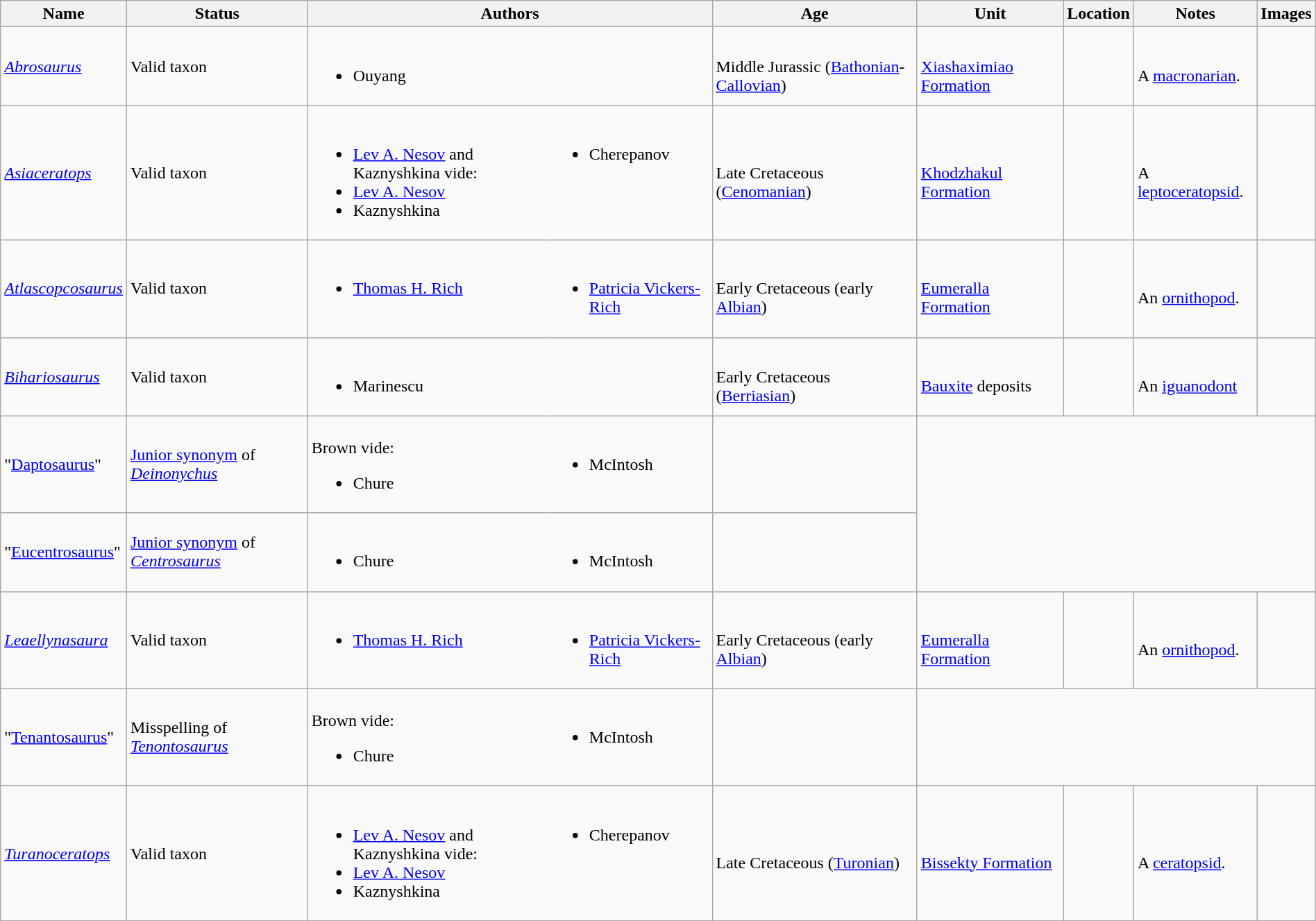<table class="wikitable sortable" align="center" width="100%">
<tr>
<th>Name</th>
<th>Status</th>
<th colspan="2">Authors</th>
<th>Age</th>
<th>Unit</th>
<th>Location</th>
<th class="unsortable">Notes</th>
<th>Images</th>
</tr>
<tr>
<td><em><a href='#'>Abrosaurus</a></em></td>
<td>Valid taxon</td>
<td style="border-right:0px" valign="top"><br><ul><li>Ouyang</li></ul></td>
<td style="border-left:0px" valign="top"></td>
<td><br>Middle Jurassic (<a href='#'>Bathonian</a>-<a href='#'>Callovian</a>)</td>
<td><br><a href='#'>Xiashaximiao Formation</a></td>
<td><br></td>
<td><br>A <a href='#'>macronarian</a>.</td>
<td></td>
</tr>
<tr>
<td><em><a href='#'>Asiaceratops</a></em></td>
<td>Valid taxon</td>
<td style="border-right:0px" valign="top"><br><ul><li><a href='#'>Lev A. Nesov</a> and Kaznyshkina vide:</li><li><a href='#'>Lev A. Nesov</a></li><li>Kaznyshkina</li></ul></td>
<td style="border-left:0px" valign="top"><br><ul><li>Cherepanov</li></ul></td>
<td><br>Late Cretaceous (<a href='#'>Cenomanian</a>)</td>
<td><br><a href='#'>Khodzhakul Formation</a></td>
<td><br></td>
<td><br>A <a href='#'>leptoceratopsid</a>.</td>
<td></td>
</tr>
<tr>
<td><em><a href='#'>Atlascopcosaurus</a></em></td>
<td>Valid taxon</td>
<td style="border-right:0px" valign="top"><br><ul><li><a href='#'>Thomas H. Rich</a></li></ul></td>
<td style="border-left:0px" valign="top"><br><ul><li><a href='#'>Patricia Vickers-Rich</a></li></ul></td>
<td><br>Early Cretaceous (early <a href='#'>Albian</a>)</td>
<td><br><a href='#'>Eumeralla Formation</a></td>
<td><br></td>
<td><br>An <a href='#'>ornithopod</a>.</td>
<td></td>
</tr>
<tr>
<td><em><a href='#'>Bihariosaurus</a></em></td>
<td>Valid taxon</td>
<td style="border-right:0px" valign="top"><br><ul><li>Marinescu</li></ul></td>
<td style="border-left:0px" valign="top"></td>
<td><br>Early Cretaceous (<a href='#'>Berriasian</a>)</td>
<td><br><a href='#'>Bauxite</a> deposits</td>
<td><br></td>
<td><br>An <a href='#'>iguanodont</a></td>
<td></td>
</tr>
<tr>
<td>"<a href='#'>Daptosaurus</a>"</td>
<td><a href='#'>Junior synonym</a> of <em><a href='#'>Deinonychus</a></em></td>
<td style="border-right:0px" valign="top"><br>Brown vide:<ul><li>Chure</li></ul></td>
<td style="border-left:0px" valign="top"><br><ul><li>McIntosh</li></ul></td>
<td></td>
</tr>
<tr>
<td>"<a href='#'>Eucentrosaurus</a>"</td>
<td><a href='#'>Junior synonym</a> of <em><a href='#'>Centrosaurus</a></em></td>
<td style="border-right:0px" valign="top"><br><ul><li>Chure</li></ul></td>
<td style="border-left:0px" valign="top"><br><ul><li>McIntosh</li></ul></td>
<td></td>
</tr>
<tr>
<td><em><a href='#'>Leaellynasaura</a></em></td>
<td>Valid taxon</td>
<td style="border-right:0px" valign="top"><br><ul><li><a href='#'>Thomas H. Rich</a></li></ul></td>
<td style="border-left:0px" valign="top"><br><ul><li><a href='#'>Patricia Vickers-Rich</a></li></ul></td>
<td><br>Early Cretaceous (early <a href='#'>Albian</a>)</td>
<td><br><a href='#'>Eumeralla Formation</a></td>
<td><br></td>
<td><br>An <a href='#'>ornithopod</a>.</td>
<td></td>
</tr>
<tr>
<td>"<a href='#'>Tenantosaurus</a>"</td>
<td>Misspelling of <em><a href='#'>Tenontosaurus</a></em></td>
<td style="border-right:0px" valign="top"><br>Brown vide:<ul><li>Chure</li></ul></td>
<td style="border-left:0px" valign="top"><br><ul><li>McIntosh</li></ul></td>
<td></td>
</tr>
<tr>
<td><em><a href='#'>Turanoceratops</a></em></td>
<td>Valid taxon</td>
<td style="border-right:0px" valign="top"><br><ul><li><a href='#'>Lev A. Nesov</a> and Kaznyshkina vide:</li><li><a href='#'>Lev A. Nesov</a></li><li>Kaznyshkina</li></ul></td>
<td style="border-left:0px" valign="top"><br><ul><li>Cherepanov</li></ul></td>
<td><br>Late Cretaceous (<a href='#'>Turonian</a>)</td>
<td><br><a href='#'>Bissekty Formation</a></td>
<td><br></td>
<td><br>A <a href='#'>ceratopsid</a>.</td>
<td></td>
</tr>
<tr>
</tr>
</table>
